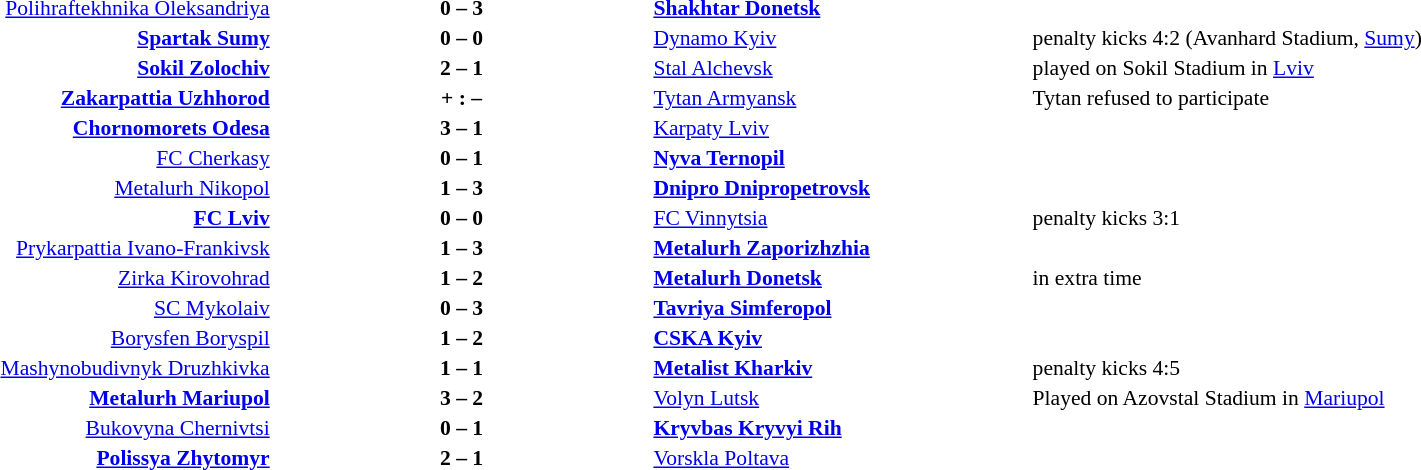<table width=100% cellspacing=1>
<tr>
<th width=20%></th>
<th width=20%></th>
<th width=20%></th>
<th></th>
</tr>
<tr style=font-size:90%>
<td align=right><a href='#'>Polihraftekhnika Oleksandriya</a></td>
<td align=center><strong>0 – 3</strong></td>
<td><strong><a href='#'>Shakhtar Donetsk</a></strong></td>
<td></td>
</tr>
<tr style=font-size:90%>
<td align=right><strong><a href='#'>Spartak Sumy</a></strong></td>
<td align=center><strong>0 – 0</strong></td>
<td><a href='#'>Dynamo Kyiv</a></td>
<td>penalty kicks 4:2 (Avanhard Stadium, <a href='#'>Sumy</a>)</td>
</tr>
<tr style=font-size:90%>
<td align=right><strong><a href='#'>Sokil Zolochiv</a></strong></td>
<td align=center><strong>2 – 1</strong></td>
<td><a href='#'>Stal Alchevsk</a></td>
<td>played on Sokil Stadium in <a href='#'>Lviv</a></td>
</tr>
<tr style=font-size:90%>
<td align=right><strong><a href='#'>Zakarpattia Uzhhorod</a></strong></td>
<td align=center><strong>+ : –</strong></td>
<td><a href='#'>Tytan Armyansk</a></td>
<td>Tytan refused to participate</td>
</tr>
<tr style=font-size:90%>
<td align=right><strong><a href='#'>Chornomorets Odesa</a></strong></td>
<td align=center><strong>3 – 1</strong></td>
<td><a href='#'>Karpaty Lviv</a></td>
<td></td>
</tr>
<tr style=font-size:90%>
<td align=right><a href='#'>FC Cherkasy</a></td>
<td align=center><strong>0 – 1</strong></td>
<td><strong><a href='#'>Nyva Ternopil</a></strong></td>
<td></td>
</tr>
<tr style=font-size:90%>
<td align=right><a href='#'>Metalurh Nikopol</a></td>
<td align=center><strong>1 – 3</strong></td>
<td><strong><a href='#'>Dnipro Dnipropetrovsk</a></strong></td>
<td></td>
</tr>
<tr style=font-size:90%>
<td align=right><strong><a href='#'>FC Lviv</a></strong></td>
<td align=center><strong>0 – 0</strong></td>
<td><a href='#'>FC Vinnytsia</a></td>
<td>penalty kicks 3:1</td>
</tr>
<tr style=font-size:90%>
<td align=right><a href='#'>Prykarpattia Ivano-Frankivsk</a></td>
<td align=center><strong>1 – 3</strong></td>
<td><strong><a href='#'>Metalurh Zaporizhzhia</a></strong></td>
<td></td>
</tr>
<tr style=font-size:90%>
<td align=right><a href='#'>Zirka Kirovohrad</a></td>
<td align=center><strong>1 – 2</strong></td>
<td><strong><a href='#'>Metalurh Donetsk</a></strong></td>
<td>in extra time</td>
</tr>
<tr style=font-size:90%>
<td align=right><a href='#'>SC Mykolaiv</a></td>
<td align=center><strong>0 – 3</strong></td>
<td><strong><a href='#'>Tavriya Simferopol</a></strong></td>
<td></td>
</tr>
<tr style=font-size:90%>
<td align=right><a href='#'>Borysfen Boryspil</a></td>
<td align=center><strong>1 – 2</strong></td>
<td><strong><a href='#'>CSKA Kyiv</a></strong></td>
<td></td>
</tr>
<tr style=font-size:90%>
<td align=right><a href='#'>Mashynobudivnyk Druzhkivka</a></td>
<td align=center><strong>1 – 1</strong></td>
<td><strong><a href='#'>Metalist Kharkiv</a></strong></td>
<td>penalty kicks 4:5</td>
</tr>
<tr style=font-size:90%>
<td align=right><strong><a href='#'>Metalurh Mariupol</a></strong></td>
<td align=center><strong>3 – 2</strong></td>
<td><a href='#'>Volyn Lutsk</a></td>
<td>Played on Azovstal Stadium in <a href='#'>Mariupol</a></td>
</tr>
<tr style=font-size:90%>
<td align=right><a href='#'>Bukovyna Chernivtsi</a></td>
<td align=center><strong>0 – 1</strong></td>
<td><strong><a href='#'>Kryvbas Kryvyi Rih</a></strong></td>
<td></td>
</tr>
<tr style=font-size:90%>
<td align=right><strong><a href='#'>Polissya Zhytomyr</a></strong></td>
<td align=center><strong>2 – 1</strong></td>
<td><a href='#'>Vorskla Poltava</a></td>
<td></td>
</tr>
</table>
